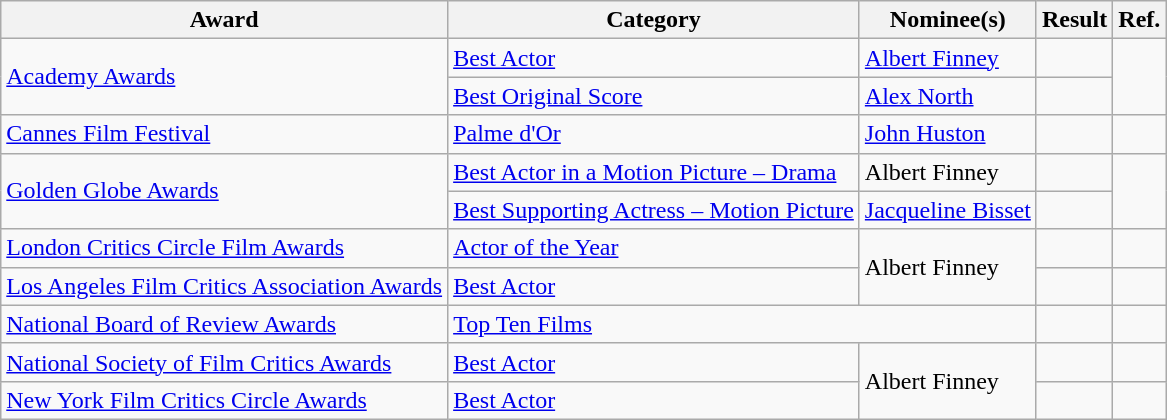<table class="wikitable plainrowheaders">
<tr>
<th>Award</th>
<th>Category</th>
<th>Nominee(s)</th>
<th>Result</th>
<th>Ref.</th>
</tr>
<tr>
<td rowspan="2"><a href='#'>Academy Awards</a></td>
<td><a href='#'>Best Actor</a></td>
<td><a href='#'>Albert Finney</a></td>
<td></td>
<td align="center" rowspan="2"></td>
</tr>
<tr>
<td><a href='#'>Best Original Score</a></td>
<td><a href='#'>Alex North</a></td>
<td></td>
</tr>
<tr>
<td><a href='#'>Cannes Film Festival</a></td>
<td><a href='#'>Palme d'Or</a></td>
<td><a href='#'>John Huston</a></td>
<td></td>
<td align="center"></td>
</tr>
<tr>
<td rowspan="2"><a href='#'>Golden Globe Awards</a></td>
<td><a href='#'>Best Actor in a Motion Picture – Drama</a></td>
<td>Albert Finney</td>
<td></td>
<td align="center" rowspan="2"></td>
</tr>
<tr>
<td><a href='#'>Best Supporting Actress – Motion Picture</a></td>
<td><a href='#'>Jacqueline Bisset</a></td>
<td></td>
</tr>
<tr>
<td><a href='#'>London Critics Circle Film Awards</a></td>
<td><a href='#'>Actor of the Year</a></td>
<td rowspan="2">Albert Finney</td>
<td></td>
<td align="center"></td>
</tr>
<tr>
<td><a href='#'>Los Angeles Film Critics Association Awards</a></td>
<td><a href='#'>Best Actor</a></td>
<td></td>
<td align="center"></td>
</tr>
<tr>
<td><a href='#'>National Board of Review Awards</a></td>
<td colspan="2"><a href='#'>Top Ten Films</a></td>
<td></td>
<td align="center"></td>
</tr>
<tr>
<td><a href='#'>National Society of Film Critics Awards</a></td>
<td><a href='#'>Best Actor</a></td>
<td rowspan="2">Albert Finney</td>
<td></td>
<td align="center"></td>
</tr>
<tr>
<td><a href='#'>New York Film Critics Circle Awards</a></td>
<td><a href='#'>Best Actor</a></td>
<td></td>
<td align="center"></td>
</tr>
</table>
